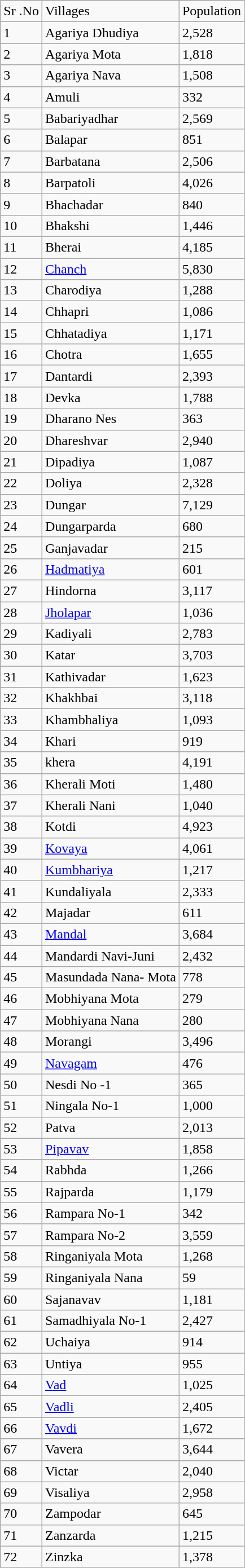<table class="wikitable">
<tr>
<td>Sr .No</td>
<td>Villages</td>
<td>Population</td>
</tr>
<tr>
<td>1</td>
<td>Agariya Dhudiya</td>
<td>2,528</td>
</tr>
<tr>
<td>2</td>
<td>Agariya Mota</td>
<td>1,818</td>
</tr>
<tr>
<td>3</td>
<td>Agariya Nava</td>
<td>1,508</td>
</tr>
<tr>
<td>4</td>
<td>Amuli</td>
<td>332</td>
</tr>
<tr>
<td>5</td>
<td>Babariyadhar</td>
<td>2,569</td>
</tr>
<tr>
<td>6</td>
<td>Balapar</td>
<td>851</td>
</tr>
<tr>
<td>7</td>
<td>Barbatana</td>
<td>2,506</td>
</tr>
<tr>
<td>8</td>
<td>Barpatoli</td>
<td>4,026</td>
</tr>
<tr>
<td>9</td>
<td>Bhachadar</td>
<td>840</td>
</tr>
<tr>
<td>10</td>
<td>Bhakshi</td>
<td>1,446</td>
</tr>
<tr>
<td>11</td>
<td>Bherai</td>
<td>4,185</td>
</tr>
<tr>
<td>12</td>
<td><a href='#'>Chanch</a></td>
<td>5,830</td>
</tr>
<tr>
<td>13</td>
<td>Charodiya</td>
<td>1,288</td>
</tr>
<tr>
<td>14</td>
<td>Chhapri</td>
<td>1,086</td>
</tr>
<tr>
<td>15</td>
<td>Chhatadiya</td>
<td>1,171</td>
</tr>
<tr>
<td>16</td>
<td>Chotra</td>
<td>1,655</td>
</tr>
<tr>
<td>17</td>
<td>Dantardi</td>
<td>2,393</td>
</tr>
<tr>
<td>18</td>
<td>Devka</td>
<td>1,788</td>
</tr>
<tr>
<td>19</td>
<td>Dharano Nes</td>
<td>363</td>
</tr>
<tr>
<td>20</td>
<td>Dhareshvar</td>
<td>2,940</td>
</tr>
<tr>
<td>21</td>
<td>Dipadiya</td>
<td>1,087</td>
</tr>
<tr>
<td>22</td>
<td>Doliya</td>
<td>2,328</td>
</tr>
<tr>
<td>23</td>
<td>Dungar</td>
<td>7,129</td>
</tr>
<tr>
<td>24</td>
<td>Dungarparda</td>
<td>680</td>
</tr>
<tr>
<td>25</td>
<td>Ganjavadar</td>
<td>215</td>
</tr>
<tr>
<td>26</td>
<td><a href='#'>Hadmatiya</a></td>
<td>601</td>
</tr>
<tr>
<td>27</td>
<td>Hindorna</td>
<td>3,117</td>
</tr>
<tr>
<td>28</td>
<td><a href='#'>Jholapar</a></td>
<td>1,036</td>
</tr>
<tr>
<td>29</td>
<td>Kadiyali</td>
<td>2,783</td>
</tr>
<tr>
<td>30</td>
<td>Katar</td>
<td>3,703</td>
</tr>
<tr>
<td>31</td>
<td>Kathivadar</td>
<td>1,623</td>
</tr>
<tr>
<td>32</td>
<td>Khakhbai</td>
<td>3,118</td>
</tr>
<tr>
<td>33</td>
<td>Khambhaliya</td>
<td>1,093</td>
</tr>
<tr>
<td>34</td>
<td>Khari</td>
<td>919</td>
</tr>
<tr>
<td>35</td>
<td>khera</td>
<td>4,191</td>
</tr>
<tr>
<td>36</td>
<td>Kherali Moti</td>
<td>1,480</td>
</tr>
<tr>
<td>37</td>
<td>Kherali Nani</td>
<td>1,040</td>
</tr>
<tr>
<td>38</td>
<td>Kotdi</td>
<td>4,923</td>
</tr>
<tr>
<td>39</td>
<td><a href='#'>Kovaya</a></td>
<td>4,061</td>
</tr>
<tr>
<td>40</td>
<td><a href='#'>Kumbhariya</a></td>
<td>1,217</td>
</tr>
<tr>
<td>41</td>
<td>Kundaliyala</td>
<td>2,333</td>
</tr>
<tr>
<td>42</td>
<td>Majadar</td>
<td>611</td>
</tr>
<tr>
<td>43</td>
<td><a href='#'>Mandal</a></td>
<td>3,684</td>
</tr>
<tr>
<td>44</td>
<td>Mandardi Navi-Juni</td>
<td>2,432</td>
</tr>
<tr>
<td>45</td>
<td>Masundada Nana- Mota</td>
<td>778</td>
</tr>
<tr>
<td>46</td>
<td>Mobhiyana Mota</td>
<td>279</td>
</tr>
<tr>
<td>47</td>
<td>Mobhiyana Nana</td>
<td>280</td>
</tr>
<tr>
<td>48</td>
<td>Morangi</td>
<td>3,496</td>
</tr>
<tr>
<td>49</td>
<td><a href='#'>Navagam</a></td>
<td>476</td>
</tr>
<tr>
<td>50</td>
<td>Nesdi No -1</td>
<td>365</td>
</tr>
<tr>
<td>51</td>
<td>Ningala No-1</td>
<td>1,000</td>
</tr>
<tr>
<td>52</td>
<td>Patva</td>
<td>2,013</td>
</tr>
<tr>
<td>53</td>
<td><a href='#'>Pipavav</a></td>
<td>1,858</td>
</tr>
<tr>
<td>54</td>
<td>Rabhda</td>
<td>1,266</td>
</tr>
<tr>
<td>55</td>
<td>Rajparda</td>
<td>1,179</td>
</tr>
<tr>
<td>56</td>
<td>Rampara No-1</td>
<td>342</td>
</tr>
<tr>
<td>57</td>
<td>Rampara No-2</td>
<td>3,559</td>
</tr>
<tr>
<td>58</td>
<td>Ringaniyala Mota</td>
<td>1,268</td>
</tr>
<tr>
<td>59</td>
<td>Ringaniyala Nana</td>
<td>59</td>
</tr>
<tr>
<td>60</td>
<td>Sajanavav</td>
<td>1,181</td>
</tr>
<tr>
<td>61</td>
<td>Samadhiyala No-1</td>
<td>2,427</td>
</tr>
<tr>
<td>62</td>
<td>Uchaiya</td>
<td>914</td>
</tr>
<tr>
<td>63</td>
<td>Untiya</td>
<td>955</td>
</tr>
<tr>
<td>64</td>
<td><a href='#'>Vad</a></td>
<td>1,025</td>
</tr>
<tr>
<td>65</td>
<td><a href='#'>Vadli</a></td>
<td>2,405</td>
</tr>
<tr>
<td>66</td>
<td><a href='#'>Vavdi</a></td>
<td>1,672</td>
</tr>
<tr>
<td>67</td>
<td>Vavera</td>
<td>3,644</td>
</tr>
<tr>
<td>68</td>
<td>Victar</td>
<td>2,040</td>
</tr>
<tr>
<td>69</td>
<td>Visaliya</td>
<td>2,958</td>
</tr>
<tr>
<td>70</td>
<td>Zampodar</td>
<td>645</td>
</tr>
<tr>
<td>71</td>
<td>Zanzarda</td>
<td>1,215</td>
</tr>
<tr>
<td>72</td>
<td>Zinzka</td>
<td>1,378</td>
</tr>
</table>
